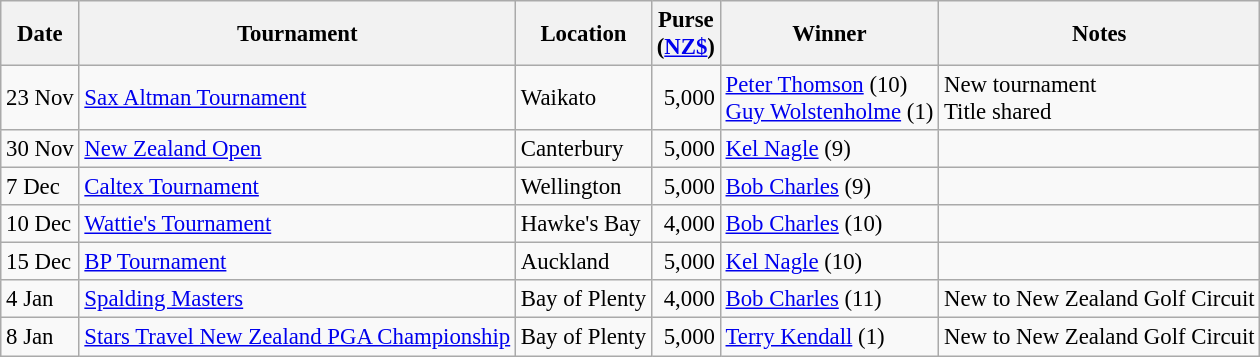<table class="wikitable" style="font-size:95%">
<tr>
<th>Date</th>
<th>Tournament</th>
<th>Location</th>
<th>Purse<br>(<a href='#'>NZ$</a>)</th>
<th>Winner</th>
<th>Notes</th>
</tr>
<tr>
<td>23 Nov</td>
<td><a href='#'>Sax Altman Tournament</a></td>
<td>Waikato</td>
<td align=right>5,000</td>
<td> <a href='#'>Peter Thomson</a> (10)<br> <a href='#'>Guy Wolstenholme</a> (1)</td>
<td>New tournament<br>Title shared</td>
</tr>
<tr>
<td>30 Nov</td>
<td><a href='#'>New Zealand Open</a></td>
<td>Canterbury</td>
<td align=right>5,000</td>
<td> <a href='#'>Kel Nagle</a> (9)</td>
<td></td>
</tr>
<tr>
<td>7 Dec</td>
<td><a href='#'>Caltex Tournament</a></td>
<td>Wellington</td>
<td align=right>5,000</td>
<td> <a href='#'>Bob Charles</a> (9)</td>
<td></td>
</tr>
<tr>
<td>10 Dec</td>
<td><a href='#'>Wattie's Tournament</a></td>
<td>Hawke's Bay</td>
<td align=right>4,000</td>
<td> <a href='#'>Bob Charles</a> (10)</td>
<td></td>
</tr>
<tr>
<td>15 Dec</td>
<td><a href='#'>BP Tournament</a></td>
<td>Auckland</td>
<td align=right>5,000</td>
<td> <a href='#'>Kel Nagle</a> (10)</td>
<td></td>
</tr>
<tr>
<td>4 Jan</td>
<td><a href='#'>Spalding Masters</a></td>
<td>Bay of Plenty</td>
<td align=right>4,000</td>
<td> <a href='#'>Bob Charles</a> (11)</td>
<td>New to New Zealand Golf Circuit</td>
</tr>
<tr>
<td>8 Jan</td>
<td><a href='#'>Stars Travel New Zealand PGA Championship</a></td>
<td>Bay of Plenty</td>
<td align=right>5,000</td>
<td> <a href='#'>Terry Kendall</a> (1)</td>
<td>New to New Zealand Golf Circuit</td>
</tr>
</table>
